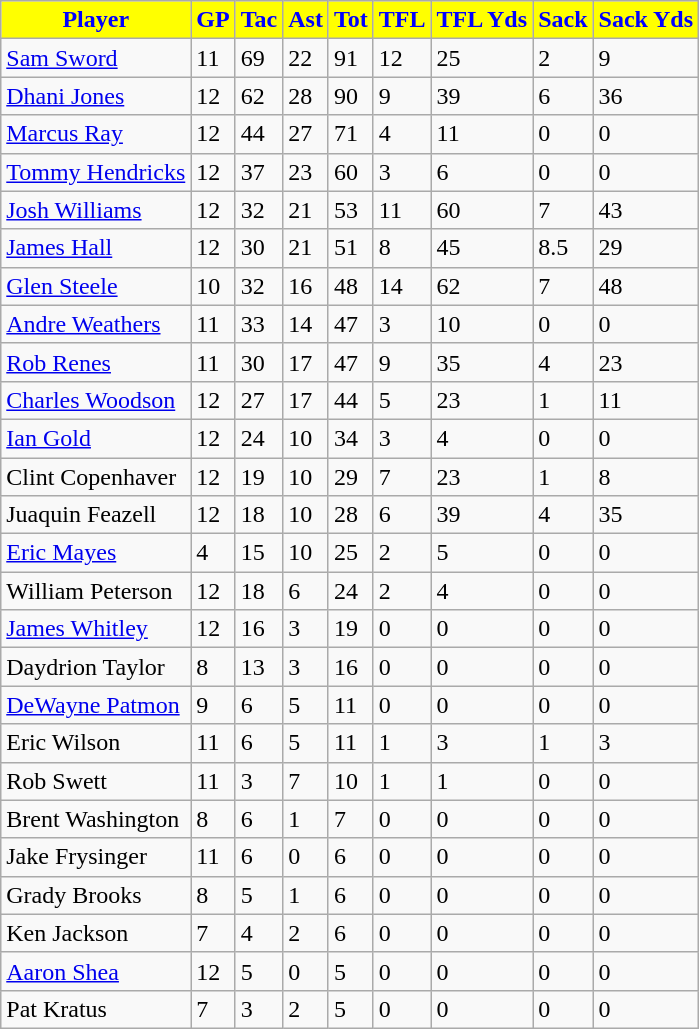<table class="wikitable style="text-align:center;">
<tr>
<th style="background:yellow; color:blue;">Player</th>
<th style="background:yellow; color:blue;">GP</th>
<th style="background:yellow; color:blue;">Tac</th>
<th style="background:yellow; color:blue;">Ast</th>
<th style="background:yellow; color:blue;">Tot</th>
<th style="background:yellow; color:blue;">TFL</th>
<th style="background:yellow; color:blue;">TFL Yds</th>
<th style="background:yellow; color:blue;">Sack</th>
<th style="background:yellow; color:blue;">Sack Yds</th>
</tr>
<tr>
<td><a href='#'>Sam Sword</a></td>
<td>11</td>
<td>69</td>
<td>22</td>
<td>91</td>
<td>12</td>
<td>25</td>
<td>2</td>
<td>9</td>
</tr>
<tr>
<td><a href='#'>Dhani Jones</a></td>
<td>12</td>
<td>62</td>
<td>28</td>
<td>90</td>
<td>9</td>
<td>39</td>
<td>6</td>
<td>36</td>
</tr>
<tr>
<td><a href='#'>Marcus Ray</a></td>
<td>12</td>
<td>44</td>
<td>27</td>
<td>71</td>
<td>4</td>
<td>11</td>
<td>0</td>
<td>0</td>
</tr>
<tr>
<td><a href='#'>Tommy Hendricks</a></td>
<td>12</td>
<td>37</td>
<td>23</td>
<td>60</td>
<td>3</td>
<td>6</td>
<td>0</td>
<td>0</td>
</tr>
<tr>
<td><a href='#'>Josh Williams</a></td>
<td>12</td>
<td>32</td>
<td>21</td>
<td>53</td>
<td>11</td>
<td>60</td>
<td>7</td>
<td>43</td>
</tr>
<tr>
<td><a href='#'>James Hall</a></td>
<td>12</td>
<td>30</td>
<td>21</td>
<td>51</td>
<td>8</td>
<td>45</td>
<td>8.5</td>
<td>29</td>
</tr>
<tr>
<td><a href='#'>Glen Steele</a></td>
<td>10</td>
<td>32</td>
<td>16</td>
<td>48</td>
<td>14</td>
<td>62</td>
<td>7</td>
<td>48</td>
</tr>
<tr>
<td><a href='#'>Andre Weathers</a></td>
<td>11</td>
<td>33</td>
<td>14</td>
<td>47</td>
<td>3</td>
<td>10</td>
<td>0</td>
<td>0</td>
</tr>
<tr>
<td><a href='#'>Rob Renes</a></td>
<td>11</td>
<td>30</td>
<td>17</td>
<td>47</td>
<td>9</td>
<td>35</td>
<td>4</td>
<td>23</td>
</tr>
<tr>
<td><a href='#'>Charles Woodson</a></td>
<td>12</td>
<td>27</td>
<td>17</td>
<td>44</td>
<td>5</td>
<td>23</td>
<td>1</td>
<td>11</td>
</tr>
<tr>
<td><a href='#'>Ian Gold</a></td>
<td>12</td>
<td>24</td>
<td>10</td>
<td>34</td>
<td>3</td>
<td>4</td>
<td>0</td>
<td>0</td>
</tr>
<tr>
<td>Clint Copenhaver</td>
<td>12</td>
<td>19</td>
<td>10</td>
<td>29</td>
<td>7</td>
<td>23</td>
<td>1</td>
<td>8</td>
</tr>
<tr>
<td>Juaquin Feazell</td>
<td>12</td>
<td>18</td>
<td>10</td>
<td>28</td>
<td>6</td>
<td>39</td>
<td>4</td>
<td>35</td>
</tr>
<tr>
<td><a href='#'>Eric Mayes</a></td>
<td>4</td>
<td>15</td>
<td>10</td>
<td>25</td>
<td>2</td>
<td>5</td>
<td>0</td>
<td>0</td>
</tr>
<tr>
<td>William Peterson</td>
<td>12</td>
<td>18</td>
<td>6</td>
<td>24</td>
<td>2</td>
<td>4</td>
<td>0</td>
<td>0</td>
</tr>
<tr>
<td><a href='#'>James Whitley</a></td>
<td>12</td>
<td>16</td>
<td>3</td>
<td>19</td>
<td>0</td>
<td>0</td>
<td>0</td>
<td>0</td>
</tr>
<tr>
<td>Daydrion Taylor</td>
<td>8</td>
<td>13</td>
<td>3</td>
<td>16</td>
<td>0</td>
<td>0</td>
<td>0</td>
<td>0</td>
</tr>
<tr>
<td><a href='#'>DeWayne Patmon</a></td>
<td>9</td>
<td>6</td>
<td>5</td>
<td>11</td>
<td>0</td>
<td>0</td>
<td>0</td>
<td>0</td>
</tr>
<tr>
<td>Eric Wilson</td>
<td>11</td>
<td>6</td>
<td>5</td>
<td>11</td>
<td>1</td>
<td>3</td>
<td>1</td>
<td>3</td>
</tr>
<tr>
<td>Rob Swett</td>
<td>11</td>
<td>3</td>
<td>7</td>
<td>10</td>
<td>1</td>
<td>1</td>
<td>0</td>
<td>0</td>
</tr>
<tr>
<td>Brent Washington</td>
<td>8</td>
<td>6</td>
<td>1</td>
<td>7</td>
<td>0</td>
<td>0</td>
<td>0</td>
<td>0</td>
</tr>
<tr>
<td>Jake Frysinger</td>
<td>11</td>
<td>6</td>
<td>0</td>
<td>6</td>
<td>0</td>
<td>0</td>
<td>0</td>
<td>0</td>
</tr>
<tr>
<td>Grady Brooks</td>
<td>8</td>
<td>5</td>
<td>1</td>
<td>6</td>
<td>0</td>
<td>0</td>
<td>0</td>
<td>0</td>
</tr>
<tr>
<td>Ken Jackson</td>
<td>7</td>
<td>4</td>
<td>2</td>
<td>6</td>
<td>0</td>
<td>0</td>
<td>0</td>
<td>0</td>
</tr>
<tr>
<td><a href='#'>Aaron Shea</a></td>
<td>12</td>
<td>5</td>
<td>0</td>
<td>5</td>
<td>0</td>
<td>0</td>
<td>0</td>
<td>0</td>
</tr>
<tr>
<td>Pat Kratus</td>
<td>7</td>
<td>3</td>
<td>2</td>
<td>5</td>
<td>0</td>
<td>0</td>
<td>0</td>
<td>0</td>
</tr>
</table>
